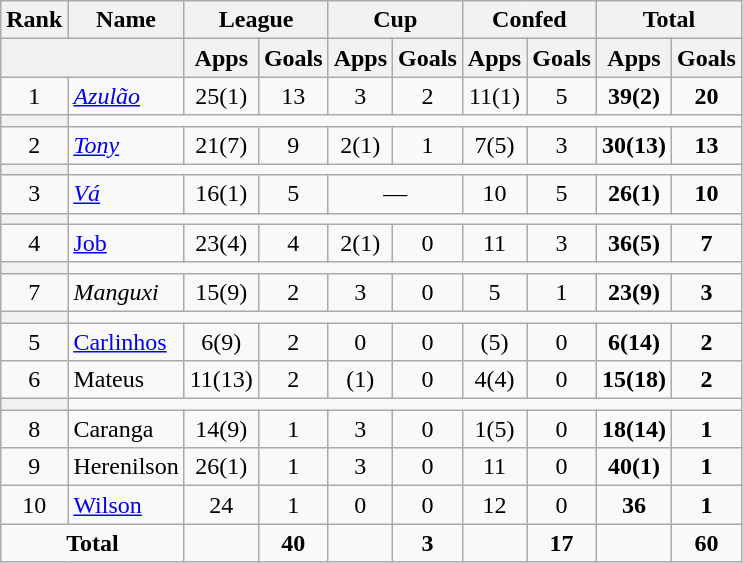<table class="wikitable" style="text-align:center">
<tr>
<th>Rank</th>
<th>Name</th>
<th colspan=2>League</th>
<th colspan=2>Cup</th>
<th colspan=2>Confed</th>
<th colspan=2>Total</th>
</tr>
<tr>
<th colspan=2></th>
<th>Apps</th>
<th>Goals</th>
<th>Apps</th>
<th>Goals</th>
<th>Apps</th>
<th>Goals</th>
<th>Apps</th>
<th>Goals</th>
</tr>
<tr>
<td>1</td>
<td align="left"> <em><a href='#'>Azulão</a></em></td>
<td>25(1)</td>
<td>13</td>
<td>3</td>
<td>2</td>
<td>11(1)</td>
<td>5</td>
<td><strong>39(2)</strong></td>
<td><strong>20</strong></td>
</tr>
<tr>
<th></th>
</tr>
<tr>
<td>2</td>
<td align="left"> <em><a href='#'>Tony</a></em></td>
<td>21(7)</td>
<td>9</td>
<td>2(1)</td>
<td>1</td>
<td>7(5)</td>
<td>3</td>
<td><strong>30(13)</strong></td>
<td><strong>13</strong></td>
</tr>
<tr>
<th></th>
</tr>
<tr>
<td>3</td>
<td align="left"> <em><a href='#'>Vá</a></em></td>
<td>16(1)</td>
<td>5</td>
<td colspan=2>—</td>
<td>10</td>
<td>5</td>
<td><strong>26(1)</strong></td>
<td><strong>10</strong></td>
</tr>
<tr>
<th></th>
</tr>
<tr>
<td>4</td>
<td align="left"> <a href='#'>Job</a></td>
<td>23(4)</td>
<td>4</td>
<td>2(1)</td>
<td>0</td>
<td>11</td>
<td>3</td>
<td><strong>36(5)</strong></td>
<td><strong>7</strong></td>
</tr>
<tr>
<th></th>
</tr>
<tr>
<td>7</td>
<td align="left"> <em>Manguxi</em></td>
<td>15(9)</td>
<td>2</td>
<td>3</td>
<td>0</td>
<td>5</td>
<td>1</td>
<td><strong>23(9)</strong></td>
<td><strong>3</strong></td>
</tr>
<tr>
<th></th>
</tr>
<tr>
<td>5</td>
<td align="left"> <a href='#'>Carlinhos</a></td>
<td>6(9)</td>
<td>2</td>
<td>0</td>
<td>0</td>
<td>(5)</td>
<td>0</td>
<td><strong>6(14)</strong></td>
<td><strong>2</strong></td>
</tr>
<tr>
<td>6</td>
<td align="left"> Mateus</td>
<td>11(13)</td>
<td>2</td>
<td>(1)</td>
<td>0</td>
<td>4(4)</td>
<td>0</td>
<td><strong>15(18)</strong></td>
<td><strong>2</strong></td>
</tr>
<tr>
<th></th>
</tr>
<tr>
<td>8</td>
<td align="left"> Caranga</td>
<td>14(9)</td>
<td>1</td>
<td>3</td>
<td>0</td>
<td>1(5)</td>
<td>0</td>
<td><strong>18(14)</strong></td>
<td><strong>1</strong></td>
</tr>
<tr>
<td>9</td>
<td align="left"> Herenilson</td>
<td>26(1)</td>
<td>1</td>
<td>3</td>
<td>0</td>
<td>11</td>
<td>0</td>
<td><strong>40(1)</strong></td>
<td><strong>1</strong></td>
</tr>
<tr>
<td>10</td>
<td align="left"> <a href='#'>Wilson</a></td>
<td>24</td>
<td>1</td>
<td>0</td>
<td>0</td>
<td>12</td>
<td>0</td>
<td><strong>36</strong></td>
<td><strong>1</strong></td>
</tr>
<tr>
<td colspan=2><strong>Total</strong></td>
<td></td>
<td><strong>40</strong></td>
<td></td>
<td><strong>3</strong></td>
<td></td>
<td><strong>17</strong></td>
<td></td>
<td><strong>60</strong></td>
</tr>
</table>
